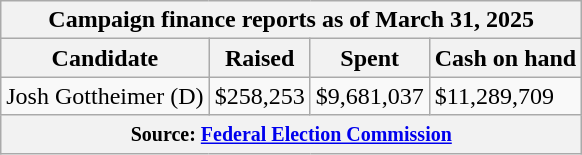<table class="wikitable sortable">
<tr>
<th colspan=4>Campaign finance reports as of March 31, 2025</th>
</tr>
<tr style="text-align:center;">
<th>Candidate</th>
<th>Raised</th>
<th>Spent</th>
<th>Cash on hand</th>
</tr>
<tr>
<td>Josh Gottheimer (D)</td>
<td>$258,253</td>
<td>$9,681,037</td>
<td>$11,289,709</td>
</tr>
<tr>
<th colspan="4"><small>Source: <a href='#'>Federal Election Commission</a></small></th>
</tr>
</table>
